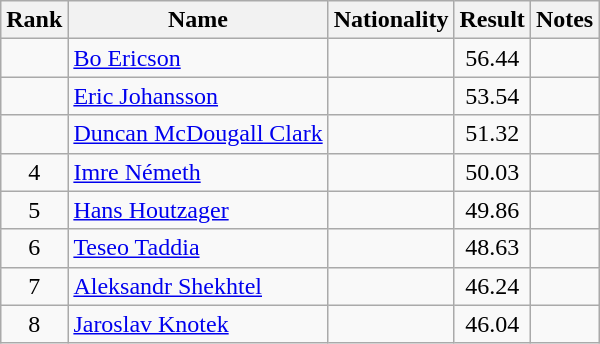<table class="wikitable sortable" style="text-align:center">
<tr>
<th>Rank</th>
<th>Name</th>
<th>Nationality</th>
<th>Result</th>
<th>Notes</th>
</tr>
<tr>
<td></td>
<td align=left><a href='#'>Bo Ericson</a></td>
<td align=left></td>
<td>56.44</td>
<td></td>
</tr>
<tr>
<td></td>
<td align=left><a href='#'>Eric Johansson</a></td>
<td align=left></td>
<td>53.54</td>
<td></td>
</tr>
<tr>
<td></td>
<td align=left><a href='#'>Duncan McDougall Clark</a></td>
<td align=left></td>
<td>51.32</td>
<td></td>
</tr>
<tr>
<td>4</td>
<td align=left><a href='#'>Imre Németh</a></td>
<td align=left></td>
<td>50.03</td>
<td></td>
</tr>
<tr>
<td>5</td>
<td align=left><a href='#'>Hans Houtzager</a></td>
<td align=left></td>
<td>49.86</td>
<td></td>
</tr>
<tr>
<td>6</td>
<td align=left><a href='#'>Teseo Taddia</a></td>
<td align=left></td>
<td>48.63</td>
<td></td>
</tr>
<tr>
<td>7</td>
<td align=left><a href='#'>Aleksandr Shekhtel</a></td>
<td align=left></td>
<td>46.24</td>
<td></td>
</tr>
<tr>
<td>8</td>
<td align=left><a href='#'>Jaroslav Knotek</a></td>
<td align=left></td>
<td>46.04</td>
<td></td>
</tr>
</table>
